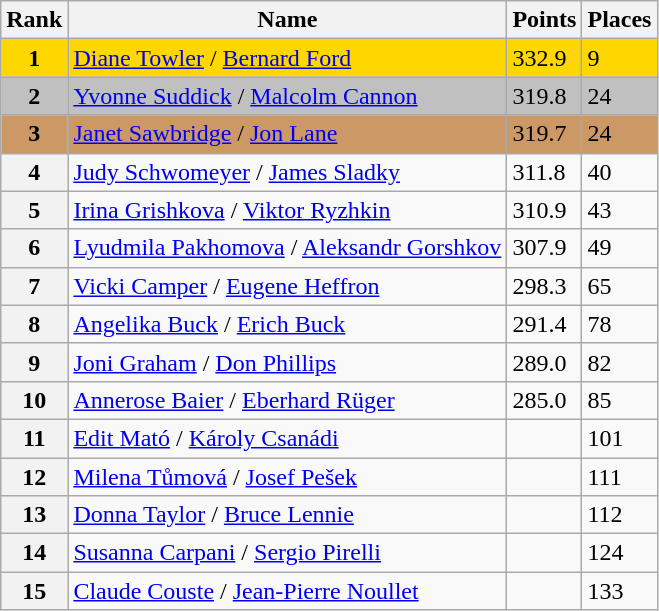<table class="wikitable">
<tr>
<th>Rank</th>
<th>Name</th>
<th>Points</th>
<th>Places</th>
</tr>
<tr bgcolor=gold>
<td align=center><strong>1</strong></td>
<td> <a href='#'>Diane Towler</a> / <a href='#'>Bernard Ford</a></td>
<td>332.9</td>
<td>9</td>
</tr>
<tr bgcolor=silver>
<td align=center><strong>2</strong></td>
<td> <a href='#'>Yvonne Suddick</a> / <a href='#'>Malcolm Cannon</a></td>
<td>319.8</td>
<td>24</td>
</tr>
<tr bgcolor=cc9966>
<td align=center><strong>3</strong></td>
<td> <a href='#'>Janet Sawbridge</a> / <a href='#'>Jon Lane</a></td>
<td>319.7</td>
<td>24</td>
</tr>
<tr>
<th>4</th>
<td> <a href='#'>Judy Schwomeyer</a> / <a href='#'>James Sladky</a></td>
<td>311.8</td>
<td>40</td>
</tr>
<tr>
<th>5</th>
<td> <a href='#'>Irina Grishkova</a> / <a href='#'>Viktor Ryzhkin</a></td>
<td>310.9</td>
<td>43</td>
</tr>
<tr>
<th>6</th>
<td> <a href='#'>Lyudmila Pakhomova</a> / <a href='#'>Aleksandr Gorshkov</a></td>
<td>307.9</td>
<td>49</td>
</tr>
<tr>
<th>7</th>
<td> <a href='#'>Vicki Camper</a> / <a href='#'>Eugene Heffron</a></td>
<td>298.3</td>
<td>65</td>
</tr>
<tr>
<th>8</th>
<td> <a href='#'>Angelika Buck</a> / <a href='#'>Erich Buck</a></td>
<td>291.4</td>
<td>78</td>
</tr>
<tr>
<th>9</th>
<td> <a href='#'>Joni Graham</a> / <a href='#'>Don Phillips</a></td>
<td>289.0</td>
<td>82</td>
</tr>
<tr>
<th>10</th>
<td> <a href='#'>Annerose Baier</a> / <a href='#'>Eberhard Rüger</a></td>
<td>285.0</td>
<td>85</td>
</tr>
<tr>
<th>11</th>
<td> <a href='#'>Edit Mató</a> / <a href='#'>Károly Csanádi</a></td>
<td></td>
<td>101</td>
</tr>
<tr>
<th>12</th>
<td> <a href='#'>Milena Tůmová</a> / <a href='#'>Josef Pešek</a></td>
<td></td>
<td>111</td>
</tr>
<tr>
<th>13</th>
<td> <a href='#'>Donna Taylor</a> / <a href='#'>Bruce Lennie</a></td>
<td></td>
<td>112</td>
</tr>
<tr>
<th>14</th>
<td> <a href='#'>Susanna Carpani</a> / <a href='#'>Sergio Pirelli</a></td>
<td></td>
<td>124</td>
</tr>
<tr>
<th>15</th>
<td> <a href='#'>Claude Couste</a> / <a href='#'>Jean-Pierre Noullet</a></td>
<td></td>
<td>133</td>
</tr>
</table>
